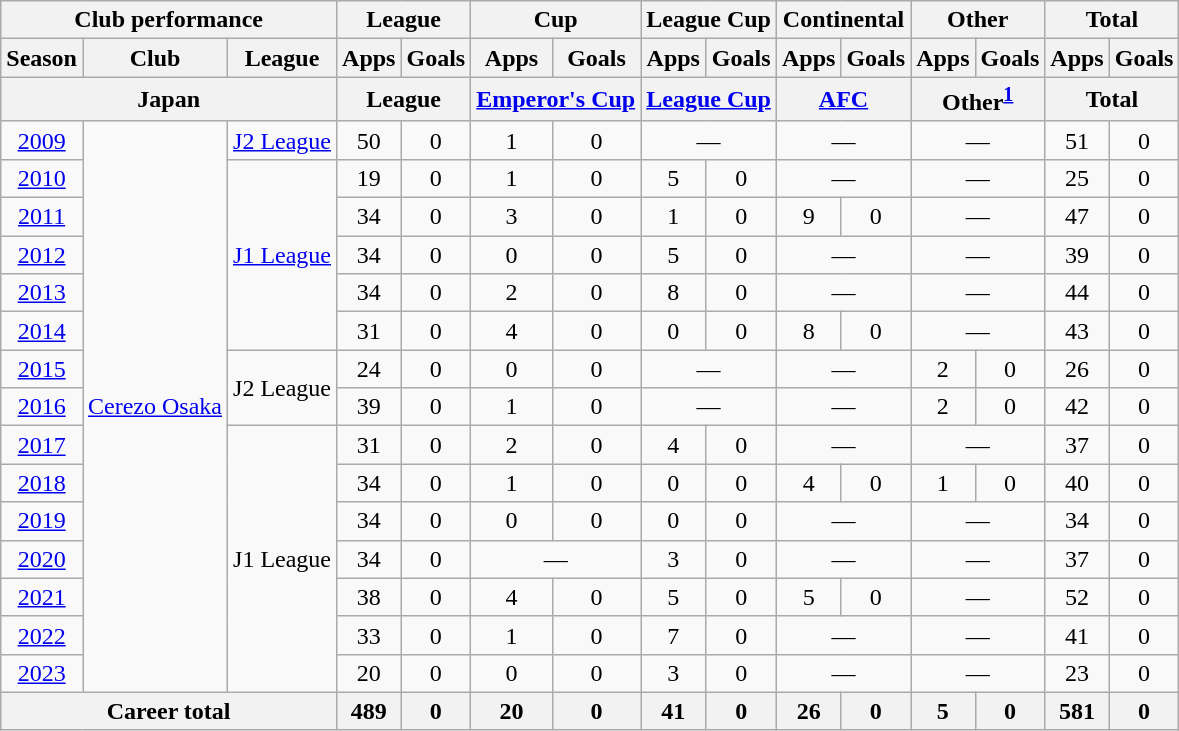<table class="wikitable" style="text-align:center">
<tr>
<th colspan=3>Club performance</th>
<th colspan=2>League</th>
<th colspan=2>Cup</th>
<th colspan=2>League Cup</th>
<th colspan=2>Continental</th>
<th colspan=2>Other</th>
<th colspan=2>Total</th>
</tr>
<tr>
<th>Season</th>
<th>Club</th>
<th>League</th>
<th>Apps</th>
<th>Goals</th>
<th>Apps</th>
<th>Goals</th>
<th>Apps</th>
<th>Goals</th>
<th>Apps</th>
<th>Goals</th>
<th>Apps</th>
<th>Goals</th>
<th>Apps</th>
<th>Goals</th>
</tr>
<tr>
<th colspan=3>Japan</th>
<th colspan=2>League</th>
<th colspan=2><a href='#'>Emperor's Cup</a></th>
<th colspan=2><a href='#'>League Cup</a></th>
<th colspan=2><a href='#'>AFC</a></th>
<th colspan="2">Other<sup><a href='#'>1</a></sup></th>
<th colspan=2>Total</th>
</tr>
<tr>
<td><a href='#'>2009</a></td>
<td rowspan="15"><a href='#'>Cerezo Osaka</a></td>
<td rowspan="1"><a href='#'>J2 League</a></td>
<td>50</td>
<td>0</td>
<td>1</td>
<td>0</td>
<td colspan="2">—</td>
<td colspan="2">—</td>
<td colspan="2">—</td>
<td>51</td>
<td>0</td>
</tr>
<tr>
<td><a href='#'>2010</a></td>
<td rowspan="5"><a href='#'>J1 League</a></td>
<td>19</td>
<td>0</td>
<td>1</td>
<td>0</td>
<td>5</td>
<td>0</td>
<td colspan="2">—</td>
<td colspan="2">—</td>
<td>25</td>
<td>0</td>
</tr>
<tr>
<td><a href='#'>2011</a></td>
<td>34</td>
<td>0</td>
<td>3</td>
<td>0</td>
<td>1</td>
<td>0</td>
<td>9</td>
<td>0</td>
<td colspan="2">—</td>
<td>47</td>
<td>0</td>
</tr>
<tr>
<td><a href='#'>2012</a></td>
<td>34</td>
<td>0</td>
<td>0</td>
<td>0</td>
<td>5</td>
<td>0</td>
<td colspan="2">—</td>
<td colspan="2">—</td>
<td>39</td>
<td>0</td>
</tr>
<tr>
<td><a href='#'>2013</a></td>
<td>34</td>
<td>0</td>
<td>2</td>
<td>0</td>
<td>8</td>
<td>0</td>
<td colspan="2">—</td>
<td colspan="2">—</td>
<td>44</td>
<td>0</td>
</tr>
<tr>
<td><a href='#'>2014</a></td>
<td>31</td>
<td>0</td>
<td>4</td>
<td>0</td>
<td>0</td>
<td>0</td>
<td>8</td>
<td>0</td>
<td colspan="2">—</td>
<td>43</td>
<td>0</td>
</tr>
<tr>
<td><a href='#'>2015</a></td>
<td rowspan="2">J2 League</td>
<td>24</td>
<td>0</td>
<td>0</td>
<td>0</td>
<td colspan="2">—</td>
<td colspan="2">—</td>
<td>2</td>
<td>0</td>
<td>26</td>
<td>0</td>
</tr>
<tr>
<td><a href='#'>2016</a></td>
<td>39</td>
<td>0</td>
<td>1</td>
<td>0</td>
<td colspan="2">—</td>
<td colspan="2">—</td>
<td>2</td>
<td>0</td>
<td>42</td>
<td>0</td>
</tr>
<tr>
<td><a href='#'>2017</a></td>
<td rowspan="7">J1 League</td>
<td>31</td>
<td>0</td>
<td>2</td>
<td>0</td>
<td>4</td>
<td>0</td>
<td colspan="2">—</td>
<td colspan="2">—</td>
<td>37</td>
<td>0</td>
</tr>
<tr>
<td><a href='#'>2018</a></td>
<td>34</td>
<td>0</td>
<td>1</td>
<td>0</td>
<td>0</td>
<td>0</td>
<td>4</td>
<td>0</td>
<td>1</td>
<td>0</td>
<td>40</td>
<td>0</td>
</tr>
<tr>
<td><a href='#'>2019</a></td>
<td>34</td>
<td>0</td>
<td>0</td>
<td>0</td>
<td>0</td>
<td>0</td>
<td colspan="2">—</td>
<td colspan="2">—</td>
<td>34</td>
<td>0</td>
</tr>
<tr>
<td><a href='#'>2020</a></td>
<td>34</td>
<td>0</td>
<td colspan="2">—</td>
<td>3</td>
<td>0</td>
<td colspan="2">—</td>
<td colspan="2">—</td>
<td>37</td>
<td>0</td>
</tr>
<tr>
<td><a href='#'>2021</a></td>
<td>38</td>
<td>0</td>
<td>4</td>
<td>0</td>
<td>5</td>
<td>0</td>
<td>5</td>
<td>0</td>
<td colspan="2">—</td>
<td>52</td>
<td>0</td>
</tr>
<tr>
<td><a href='#'>2022</a></td>
<td>33</td>
<td>0</td>
<td>1</td>
<td>0</td>
<td>7</td>
<td>0</td>
<td colspan="2">—</td>
<td colspan="2">—</td>
<td>41</td>
<td>0</td>
</tr>
<tr>
<td><a href='#'>2023</a></td>
<td>20</td>
<td>0</td>
<td>0</td>
<td>0</td>
<td>3</td>
<td>0</td>
<td colspan="2">—</td>
<td colspan="2">—</td>
<td>23</td>
<td>0</td>
</tr>
<tr>
<th colspan="3">Career total</th>
<th>489</th>
<th>0</th>
<th>20</th>
<th>0</th>
<th>41</th>
<th>0</th>
<th>26</th>
<th>0</th>
<th>5</th>
<th>0</th>
<th>581</th>
<th>0</th>
</tr>
</table>
